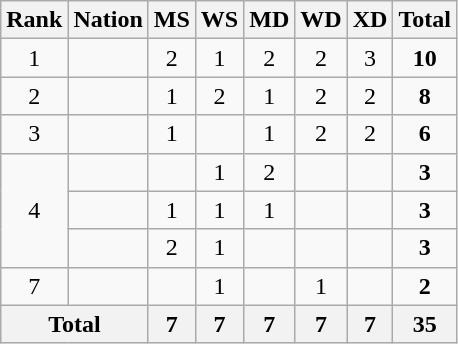<table class="wikitable" style="text-align:center">
<tr>
<th width="20">Rank</th>
<th>Nation</th>
<th width="20">MS</th>
<th width="20">WS</th>
<th width="20">MD</th>
<th width="20">WD</th>
<th width="20">XD</th>
<th>Total</th>
</tr>
<tr>
<td>1</td>
<td align=left></td>
<td>2</td>
<td>1</td>
<td>2</td>
<td>2</td>
<td>3</td>
<td><strong>10</strong></td>
</tr>
<tr>
<td>2</td>
<td align=left><strong></strong></td>
<td>1</td>
<td>2</td>
<td>1</td>
<td>2</td>
<td>2</td>
<td><strong>8</strong></td>
</tr>
<tr>
<td>3</td>
<td align=left></td>
<td>1</td>
<td></td>
<td>1</td>
<td>2</td>
<td>2</td>
<td><strong>6</strong></td>
</tr>
<tr>
<td rowspan="3">4</td>
<td align=left></td>
<td></td>
<td>1</td>
<td>2</td>
<td></td>
<td></td>
<td><strong>3</strong></td>
</tr>
<tr>
<td align=left></td>
<td>1</td>
<td>1</td>
<td>1</td>
<td></td>
<td></td>
<td><strong>3</strong></td>
</tr>
<tr>
<td align=left></td>
<td>2</td>
<td>1</td>
<td></td>
<td></td>
<td></td>
<td><strong>3</strong></td>
</tr>
<tr>
<td>7</td>
<td align=left></td>
<td></td>
<td>1</td>
<td></td>
<td>1</td>
<td></td>
<td><strong>2</strong></td>
</tr>
<tr>
<th colspan=2>Total</th>
<th>7</th>
<th>7</th>
<th>7</th>
<th>7</th>
<th>7</th>
<th>35</th>
</tr>
</table>
